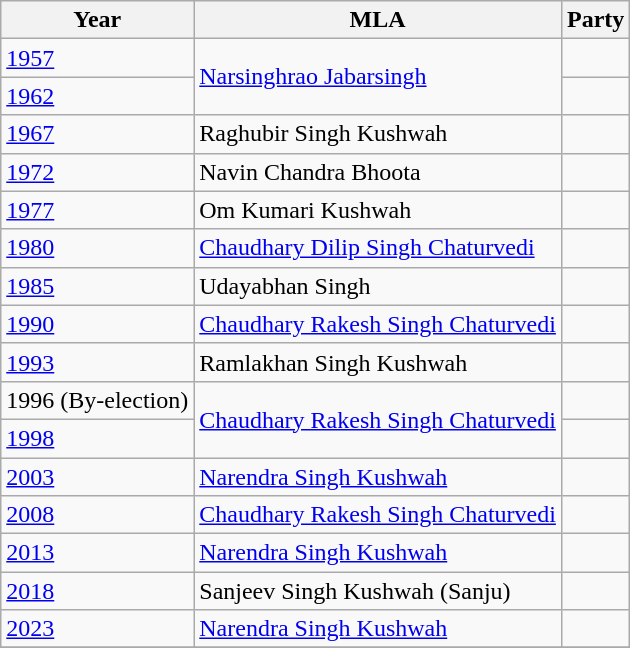<table class="wikitable sortable">
<tr>
<th>Year</th>
<th>MLA</th>
<th colspan=2>Party</th>
</tr>
<tr>
<td><a href='#'>1957</a></td>
<td rowspan=2><a href='#'>Narsinghrao Jabarsingh</a></td>
<td></td>
</tr>
<tr>
<td><a href='#'>1962</a></td>
</tr>
<tr>
<td><a href='#'>1967</a></td>
<td>Raghubir Singh Kushwah</td>
<td></td>
</tr>
<tr>
<td><a href='#'>1972</a></td>
<td>Navin Chandra Bhoota</td>
<td></td>
</tr>
<tr>
<td><a href='#'>1977</a></td>
<td>Om Kumari Kushwah</td>
<td></td>
</tr>
<tr>
<td><a href='#'>1980</a></td>
<td><a href='#'>Chaudhary Dilip Singh Chaturvedi</a></td>
<td></td>
</tr>
<tr>
<td><a href='#'>1985</a></td>
<td>Udayabhan Singh</td>
<td></td>
</tr>
<tr>
<td><a href='#'>1990</a></td>
<td><a href='#'>Chaudhary Rakesh Singh Chaturvedi</a></td>
</tr>
<tr>
<td><a href='#'>1993</a></td>
<td>Ramlakhan Singh Kushwah</td>
<td></td>
</tr>
<tr>
<td>1996 (By-election)</td>
<td rowspan=2><a href='#'>Chaudhary Rakesh Singh Chaturvedi</a></td>
<td></td>
</tr>
<tr>
<td><a href='#'>1998</a></td>
</tr>
<tr>
<td><a href='#'>2003</a></td>
<td><a href='#'>Narendra Singh Kushwah</a></td>
<td></td>
</tr>
<tr>
<td><a href='#'>2008</a></td>
<td><a href='#'>Chaudhary Rakesh Singh Chaturvedi</a></td>
<td></td>
</tr>
<tr>
<td><a href='#'>2013</a></td>
<td><a href='#'>Narendra Singh Kushwah</a></td>
<td></td>
</tr>
<tr>
<td><a href='#'>2018</a></td>
<td>Sanjeev Singh Kushwah (Sanju)</td>
<td></td>
</tr>
<tr>
<td><a href='#'>2023</a></td>
<td><a href='#'>Narendra Singh Kushwah</a></td>
<td></td>
</tr>
<tr>
</tr>
</table>
